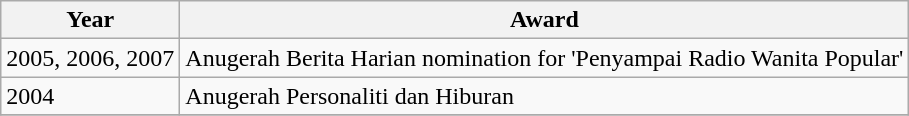<table class="wikitable">
<tr>
<th>Year</th>
<th>Award</th>
</tr>
<tr>
<td>2005, 2006, 2007</td>
<td>Anugerah Berita Harian  nomination for 'Penyampai Radio Wanita Popular'</td>
</tr>
<tr>
<td>2004</td>
<td>Anugerah Personaliti dan Hiburan</td>
</tr>
<tr>
</tr>
</table>
